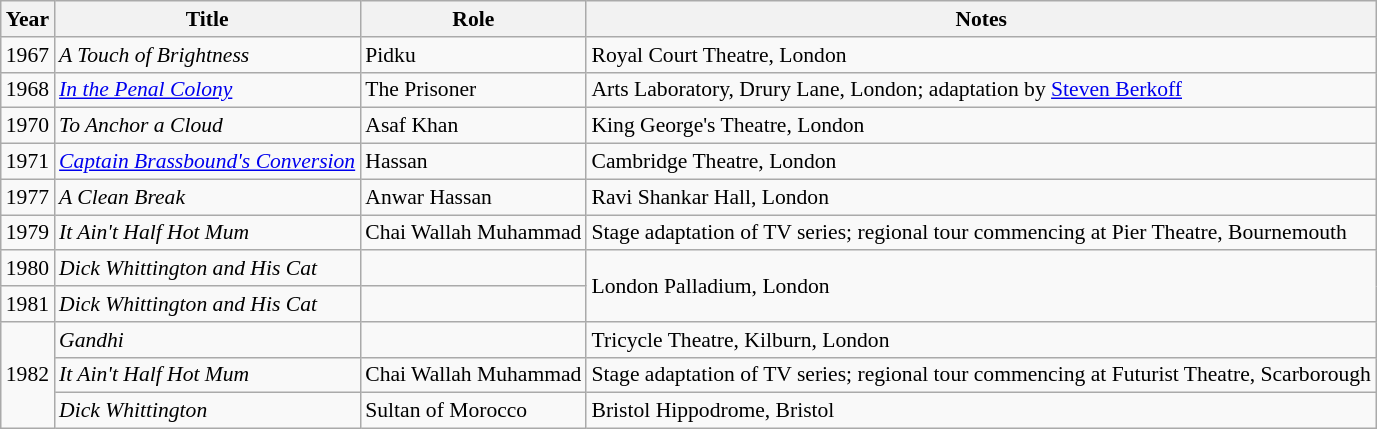<table class="wikitable" style="font-size: 90%;">
<tr>
<th>Year</th>
<th>Title</th>
<th>Role</th>
<th>Notes</th>
</tr>
<tr>
<td rowspan="1">1967</td>
<td><em>A Touch of Brightness</em></td>
<td>Pidku</td>
<td>Royal Court Theatre, London</td>
</tr>
<tr>
<td rowspan="1">1968</td>
<td><em><a href='#'>In the Penal Colony</a></em></td>
<td>The Prisoner</td>
<td>Arts Laboratory, Drury Lane, London; adaptation by <a href='#'>Steven Berkoff</a></td>
</tr>
<tr>
<td rowspan="1">1970</td>
<td><em>To Anchor a Cloud</em></td>
<td>Asaf Khan</td>
<td>King George's Theatre, London</td>
</tr>
<tr>
<td rowspan="1">1971</td>
<td><em><a href='#'>Captain Brassbound's Conversion</a></em></td>
<td>Hassan</td>
<td>Cambridge Theatre, London</td>
</tr>
<tr>
<td rowspan="1">1977</td>
<td><em>A Clean Break</em></td>
<td>Anwar Hassan</td>
<td>Ravi Shankar Hall, London</td>
</tr>
<tr>
<td rowspan="1">1979</td>
<td><em>It Ain't Half Hot Mum</em></td>
<td>Chai Wallah Muhammad</td>
<td>Stage adaptation of TV series; regional tour commencing at Pier Theatre, Bournemouth</td>
</tr>
<tr>
<td rowspan="1">1980</td>
<td><em>Dick Whittington and His Cat</em></td>
<td></td>
<td rowspan="2">London Palladium, London</td>
</tr>
<tr>
<td rowspan="1">1981</td>
<td><em>Dick Whittington and His Cat</em></td>
<td></td>
</tr>
<tr>
<td rowspan="3">1982</td>
<td><em>Gandhi</em></td>
<td></td>
<td>Tricycle Theatre, Kilburn, London</td>
</tr>
<tr>
<td><em>It Ain't Half Hot Mum</em></td>
<td>Chai Wallah Muhammad</td>
<td>Stage adaptation of TV series; regional tour commencing at Futurist Theatre, Scarborough</td>
</tr>
<tr>
<td><em>Dick Whittington</em></td>
<td>Sultan of Morocco</td>
<td>Bristol Hippodrome, Bristol</td>
</tr>
</table>
